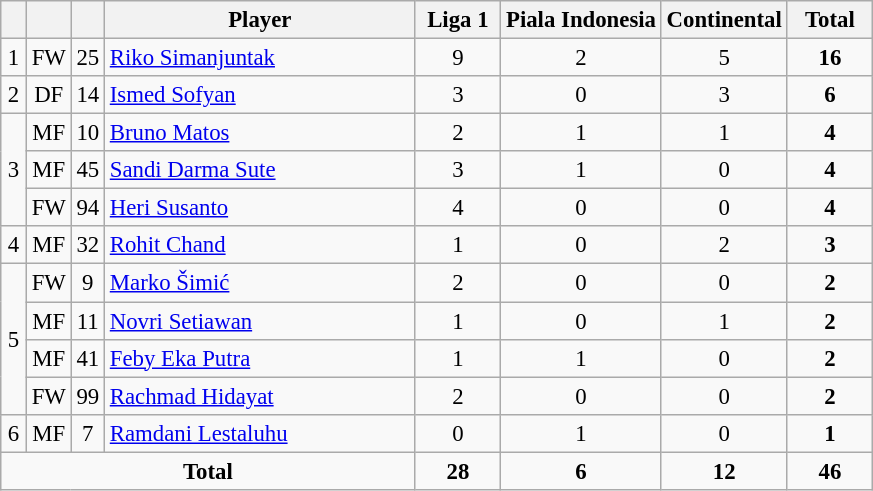<table class="wikitable sortable" style="font-size: 95%; text-align: center;">
<tr>
<th width=10></th>
<th width=10></th>
<th width=10></th>
<th width=200>Player</th>
<th width=50>Liga 1</th>
<th>Piala Indonesia</th>
<th>Continental</th>
<th width=50>Total</th>
</tr>
<tr>
<td>1</td>
<td>FW</td>
<td>25</td>
<td align=left> <a href='#'>Riko Simanjuntak</a></td>
<td>9</td>
<td>2</td>
<td>5</td>
<td><strong>16</strong></td>
</tr>
<tr>
<td>2</td>
<td>DF</td>
<td>14</td>
<td align=left> <a href='#'>Ismed Sofyan</a></td>
<td>3</td>
<td>0</td>
<td>3</td>
<td><strong>6</strong></td>
</tr>
<tr>
<td rowspan=3>3</td>
<td>MF</td>
<td>10</td>
<td align=left> <a href='#'>Bruno Matos</a></td>
<td>2</td>
<td>1</td>
<td>1</td>
<td><strong>4</strong></td>
</tr>
<tr>
<td>MF</td>
<td>45</td>
<td align=left> <a href='#'>Sandi Darma Sute</a></td>
<td>3</td>
<td>1</td>
<td>0</td>
<td><strong>4</strong></td>
</tr>
<tr>
<td>FW</td>
<td>94</td>
<td align=left> <a href='#'>Heri Susanto</a></td>
<td>4</td>
<td>0</td>
<td>0</td>
<td><strong>4</strong></td>
</tr>
<tr>
<td>4</td>
<td>MF</td>
<td>32</td>
<td align=left> <a href='#'>Rohit Chand</a></td>
<td>1</td>
<td>0</td>
<td>2</td>
<td><strong>3</strong></td>
</tr>
<tr>
<td rowspan=4>5</td>
<td>FW</td>
<td>9</td>
<td align=left> <a href='#'>Marko Šimić</a></td>
<td>2</td>
<td>0</td>
<td>0</td>
<td><strong>2</strong></td>
</tr>
<tr>
<td>MF</td>
<td>11</td>
<td align=left> <a href='#'>Novri Setiawan</a></td>
<td>1</td>
<td>0</td>
<td>1</td>
<td><strong>2</strong></td>
</tr>
<tr>
<td>MF</td>
<td>41</td>
<td align=left> <a href='#'>Feby Eka Putra</a></td>
<td>1</td>
<td>1</td>
<td>0</td>
<td><strong>2</strong></td>
</tr>
<tr>
<td>FW</td>
<td>99</td>
<td align=left> <a href='#'>Rachmad Hidayat</a></td>
<td>2</td>
<td>0</td>
<td>0</td>
<td><strong>2</strong></td>
</tr>
<tr>
<td>6</td>
<td>MF</td>
<td>7</td>
<td align=left> <a href='#'>Ramdani Lestaluhu</a></td>
<td>0</td>
<td>1</td>
<td>0</td>
<td><strong>1</strong></td>
</tr>
<tr class="sortbottom">
<td colspan=4><strong>Total</strong></td>
<td><strong>28</strong></td>
<td><strong>6</strong></td>
<td><strong>12</strong></td>
<td><strong>46</strong></td>
</tr>
</table>
